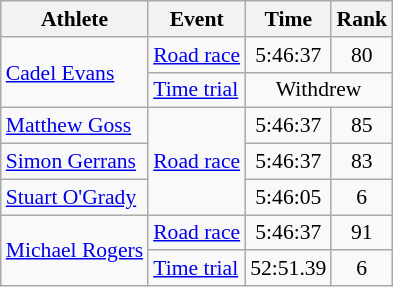<table class="wikitable" style="font-size:90%">
<tr>
<th>Athlete</th>
<th>Event</th>
<th>Time</th>
<th>Rank</th>
</tr>
<tr align=center>
<td rowspan=2 align=left><a href='#'>Cadel Evans</a></td>
<td align=left><a href='#'>Road race</a></td>
<td>5:46:37</td>
<td>80</td>
</tr>
<tr align=center>
<td align=left><a href='#'>Time trial</a></td>
<td colspan=2>Withdrew</td>
</tr>
<tr align=center>
<td align=left><a href='#'>Matthew Goss</a></td>
<td align=left rowspan=3><a href='#'>Road race</a></td>
<td>5:46:37</td>
<td>85</td>
</tr>
<tr align=center>
<td align=left><a href='#'>Simon Gerrans</a></td>
<td>5:46:37</td>
<td>83</td>
</tr>
<tr align=center>
<td align=left><a href='#'>Stuart O'Grady</a></td>
<td>5:46:05</td>
<td>6</td>
</tr>
<tr align=center>
<td rowspan=2 align=left><a href='#'>Michael Rogers</a></td>
<td align=left><a href='#'>Road race</a></td>
<td>5:46:37</td>
<td>91</td>
</tr>
<tr align=center>
<td align=left><a href='#'>Time trial</a></td>
<td>52:51.39</td>
<td>6</td>
</tr>
</table>
